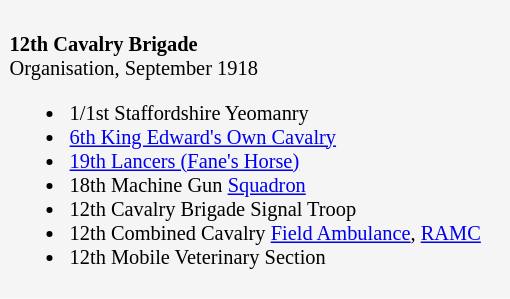<table class="toccolours" style="float: right; margin-left: 1em; margin-right: 1em; font-size: 85%; background:whitesmoke; color:black; width:25em; max-width: 50%;" cellspacing="5">
<tr>
<td style="text-align: left;"><br><strong>12th Cavalry Brigade</strong><br>Organisation, September 1918<ul><li>1/1st Staffordshire Yeomanry</li><li><a href='#'>6th King Edward's Own Cavalry</a></li><li><a href='#'>19th Lancers (Fane's Horse)</a></li><li>18th Machine Gun <a href='#'>Squadron</a></li><li>12th Cavalry Brigade Signal Troop</li><li>12th Combined Cavalry <a href='#'>Field Ambulance</a>, <a href='#'>RAMC</a></li><li>12th Mobile Veterinary Section</li></ul></td>
</tr>
</table>
